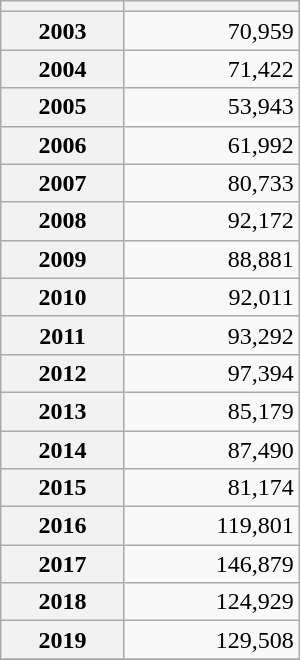<table class="wikitable" style="text-align: right; width:200px;" align="center">
<tr>
<th style="width:75px"></th>
<th></th>
</tr>
<tr>
<th>2003</th>
<td>70,959</td>
</tr>
<tr>
<th>2004</th>
<td> 71,422</td>
</tr>
<tr>
<th>2005</th>
<td> 53,943</td>
</tr>
<tr>
<th>2006</th>
<td> 61,992</td>
</tr>
<tr>
<th>2007</th>
<td> 80,733</td>
</tr>
<tr>
<th>2008</th>
<td> 92,172</td>
</tr>
<tr>
<th>2009</th>
<td> 88,881</td>
</tr>
<tr>
<th>2010</th>
<td> 92,011</td>
</tr>
<tr>
<th>2011</th>
<td> 93,292</td>
</tr>
<tr>
<th>2012</th>
<td> 97,394</td>
</tr>
<tr>
<th>2013</th>
<td> 85,179</td>
</tr>
<tr>
<th>2014</th>
<td> 87,490</td>
</tr>
<tr>
<th>2015</th>
<td> 81,174</td>
</tr>
<tr>
<th>2016</th>
<td> 119,801</td>
</tr>
<tr>
<th>2017</th>
<td> 146,879</td>
</tr>
<tr>
<th>2018</th>
<td> 124,929</td>
</tr>
<tr>
<th>2019</th>
<td> 129,508</td>
</tr>
<tr>
</tr>
</table>
